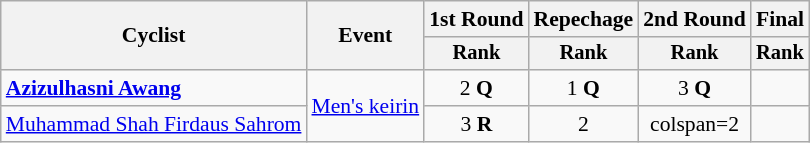<table class="wikitable" style="font-size:90%">
<tr>
<th rowspan=2>Cyclist</th>
<th rowspan=2>Event</th>
<th>1st Round</th>
<th>Repechage</th>
<th>2nd Round</th>
<th>Final</th>
</tr>
<tr style="font-size:95%">
<th>Rank</th>
<th>Rank</th>
<th>Rank</th>
<th>Rank</th>
</tr>
<tr align=center>
<td align=left><strong><a href='#'>Azizulhasni Awang</a></strong></td>
<td align=left rowspan=2><a href='#'>Men's keirin</a></td>
<td>2 <strong>Q</strong></td>
<td>1 <strong>Q</strong></td>
<td>3 <strong>Q</strong></td>
<td></td>
</tr>
<tr align=center>
<td align=left><a href='#'>Muhammad Shah Firdaus Sahrom</a></td>
<td>3 <strong>R</strong></td>
<td>2</td>
<td>colspan=2 </td>
</tr>
</table>
